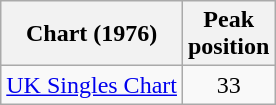<table class="wikitable">
<tr>
<th>Chart (1976)</th>
<th style="text-align:center;">Peak<br>position</th>
</tr>
<tr>
<td><a href='#'>UK Singles Chart</a></td>
<td style="text-align:center;">33</td>
</tr>
</table>
